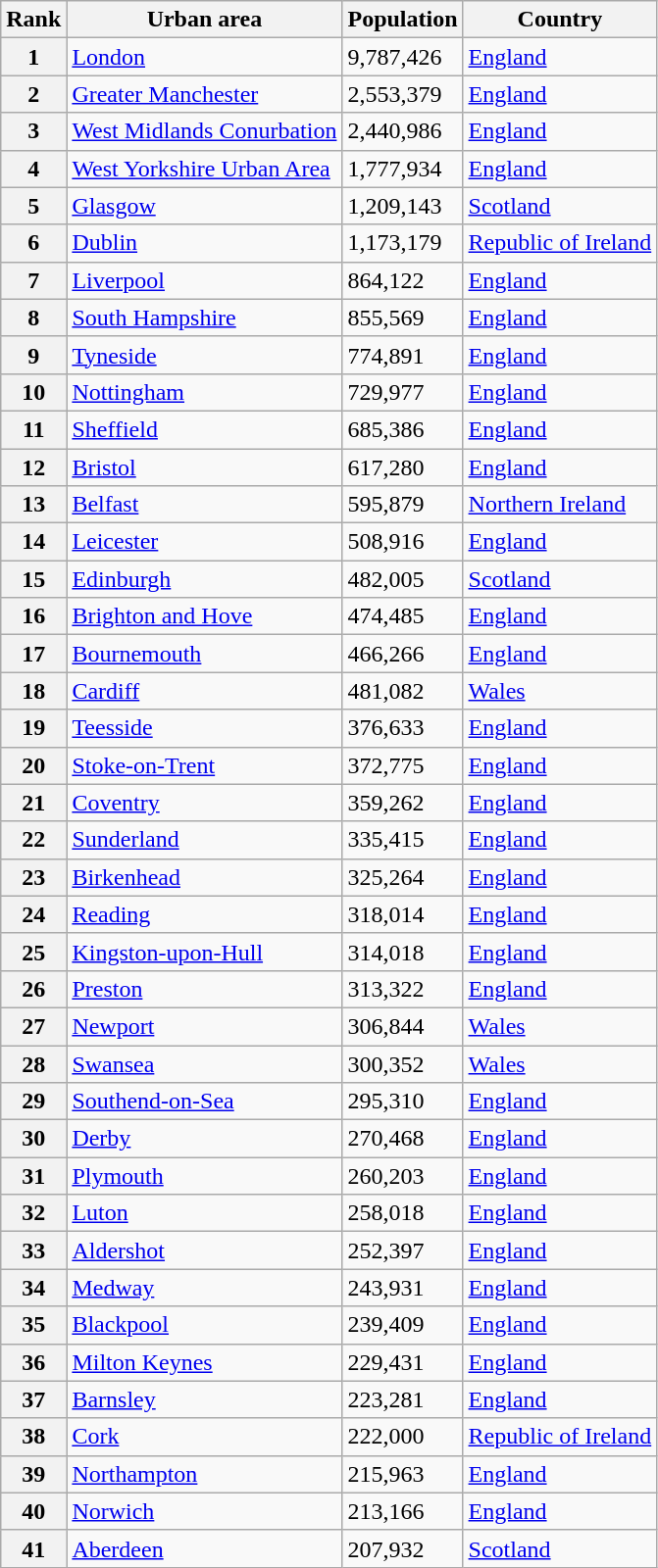<table class="wikitable sortable">
<tr>
<th>Rank</th>
<th>Urban area</th>
<th>Population</th>
<th>Country</th>
</tr>
<tr>
<th>1</th>
<td align=left><a href='#'>London</a></td>
<td>9,787,426</td>
<td><a href='#'>England</a></td>
</tr>
<tr>
<th>2</th>
<td align=left><a href='#'>Greater Manchester</a></td>
<td>2,553,379</td>
<td><a href='#'>England</a></td>
</tr>
<tr>
<th>3</th>
<td align=left><a href='#'>West Midlands Conurbation</a></td>
<td>2,440,986</td>
<td><a href='#'>England</a></td>
</tr>
<tr>
<th>4</th>
<td align=left><a href='#'>West Yorkshire Urban Area</a></td>
<td>1,777,934</td>
<td><a href='#'>England</a></td>
</tr>
<tr>
<th>5</th>
<td align=left><a href='#'>Glasgow</a></td>
<td>1,209,143</td>
<td><a href='#'>Scotland</a></td>
</tr>
<tr>
<th>6</th>
<td align=left><a href='#'>Dublin</a></td>
<td>1,173,179</td>
<td><a href='#'>Republic of Ireland</a></td>
</tr>
<tr>
<th>7</th>
<td align=left><a href='#'>Liverpool</a></td>
<td>864,122</td>
<td><a href='#'>England</a></td>
</tr>
<tr>
<th>8</th>
<td align=left><a href='#'>South Hampshire</a></td>
<td>855,569</td>
<td><a href='#'>England</a></td>
</tr>
<tr>
<th>9</th>
<td align=left><a href='#'>Tyneside</a></td>
<td>774,891</td>
<td><a href='#'>England</a></td>
</tr>
<tr>
<th>10</th>
<td align=left><a href='#'>Nottingham</a></td>
<td>729,977</td>
<td><a href='#'>England</a></td>
</tr>
<tr>
<th>11</th>
<td align=left><a href='#'>Sheffield</a></td>
<td>685,386</td>
<td><a href='#'>England</a></td>
</tr>
<tr>
<th>12</th>
<td align=left><a href='#'>Bristol</a></td>
<td>617,280</td>
<td><a href='#'>England</a></td>
</tr>
<tr>
<th>13</th>
<td align=left><a href='#'>Belfast</a></td>
<td>595,879</td>
<td><a href='#'>Northern Ireland</a></td>
</tr>
<tr>
<th>14</th>
<td align=left><a href='#'>Leicester</a></td>
<td>508,916</td>
<td><a href='#'>England</a></td>
</tr>
<tr>
<th>15</th>
<td align=left><a href='#'>Edinburgh</a></td>
<td>482,005</td>
<td><a href='#'>Scotland</a></td>
</tr>
<tr>
<th>16</th>
<td align=left><a href='#'>Brighton and Hove</a></td>
<td>474,485</td>
<td><a href='#'>England</a></td>
</tr>
<tr>
<th>17</th>
<td align=left><a href='#'>Bournemouth</a></td>
<td>466,266</td>
<td><a href='#'>England</a></td>
</tr>
<tr>
<th>18</th>
<td align=left><a href='#'>Cardiff</a></td>
<td>481,082</td>
<td><a href='#'>Wales</a></td>
</tr>
<tr>
<th>19</th>
<td align=left><a href='#'>Teesside</a></td>
<td>376,633</td>
<td><a href='#'>England</a></td>
</tr>
<tr>
<th>20</th>
<td align=left><a href='#'>Stoke-on-Trent</a></td>
<td>372,775</td>
<td><a href='#'>England</a></td>
</tr>
<tr>
<th>21</th>
<td align=left><a href='#'>Coventry</a></td>
<td>359,262</td>
<td><a href='#'>England</a></td>
</tr>
<tr>
<th>22</th>
<td align=left><a href='#'>Sunderland</a></td>
<td>335,415</td>
<td><a href='#'>England</a></td>
</tr>
<tr>
<th>23</th>
<td align=left><a href='#'>Birkenhead</a></td>
<td>325,264</td>
<td><a href='#'>England</a></td>
</tr>
<tr>
<th>24</th>
<td align=left><a href='#'>Reading</a></td>
<td>318,014</td>
<td><a href='#'>England</a></td>
</tr>
<tr>
<th>25</th>
<td align=left><a href='#'>Kingston-upon-Hull</a></td>
<td>314,018</td>
<td><a href='#'>England</a></td>
</tr>
<tr>
<th>26</th>
<td align=left><a href='#'>Preston</a></td>
<td>313,322</td>
<td><a href='#'>England</a></td>
</tr>
<tr>
<th>27</th>
<td align=left><a href='#'>Newport</a></td>
<td>306,844</td>
<td><a href='#'>Wales</a></td>
</tr>
<tr>
<th>28</th>
<td align=left><a href='#'>Swansea</a></td>
<td>300,352</td>
<td><a href='#'>Wales</a></td>
</tr>
<tr>
<th>29</th>
<td align=left><a href='#'>Southend-on-Sea</a></td>
<td>295,310</td>
<td><a href='#'>England</a></td>
</tr>
<tr>
<th>30</th>
<td align=left><a href='#'>Derby</a></td>
<td>270,468</td>
<td><a href='#'>England</a></td>
</tr>
<tr>
<th>31</th>
<td align=left><a href='#'>Plymouth</a></td>
<td>260,203</td>
<td><a href='#'>England</a></td>
</tr>
<tr>
<th>32</th>
<td align=left><a href='#'>Luton</a></td>
<td>258,018</td>
<td><a href='#'>England</a></td>
</tr>
<tr>
<th>33</th>
<td align=left><a href='#'>Aldershot</a></td>
<td>252,397</td>
<td><a href='#'>England</a></td>
</tr>
<tr>
<th>34</th>
<td align=left><a href='#'>Medway</a></td>
<td>243,931</td>
<td><a href='#'>England</a></td>
</tr>
<tr>
<th>35</th>
<td align=left><a href='#'>Blackpool</a></td>
<td>239,409</td>
<td><a href='#'>England</a></td>
</tr>
<tr>
<th>36</th>
<td align=left><a href='#'>Milton Keynes</a></td>
<td>229,431</td>
<td><a href='#'>England</a></td>
</tr>
<tr>
<th>37</th>
<td align=left><a href='#'>Barnsley</a></td>
<td>223,281</td>
<td><a href='#'>England</a></td>
</tr>
<tr>
<th>38</th>
<td align=left><a href='#'>Cork</a></td>
<td>222,000</td>
<td><a href='#'>Republic of Ireland</a></td>
</tr>
<tr>
<th>39</th>
<td align=left><a href='#'>Northampton</a></td>
<td>215,963</td>
<td><a href='#'>England</a></td>
</tr>
<tr>
<th>40</th>
<td align=left><a href='#'>Norwich</a></td>
<td>213,166</td>
<td><a href='#'>England</a></td>
</tr>
<tr>
<th>41</th>
<td align=left><a href='#'>Aberdeen</a></td>
<td>207,932</td>
<td><a href='#'>Scotland</a></td>
</tr>
</table>
